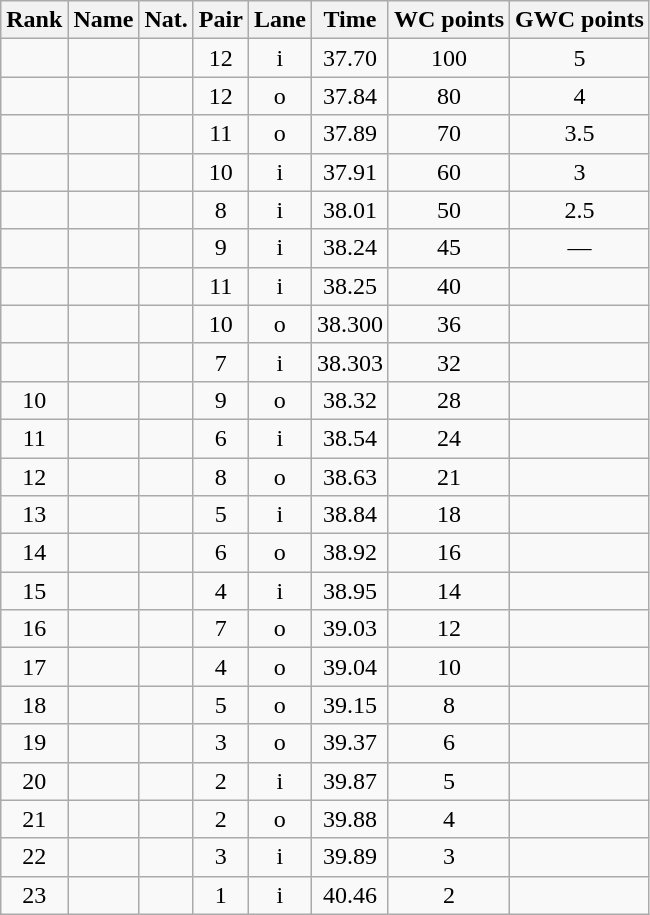<table class="wikitable sortable" style="text-align:center">
<tr>
<th>Rank</th>
<th>Name</th>
<th>Nat.</th>
<th>Pair</th>
<th>Lane</th>
<th>Time</th>
<th>WC points</th>
<th>GWC points</th>
</tr>
<tr>
<td></td>
<td align=left></td>
<td></td>
<td>12</td>
<td>i</td>
<td>37.70</td>
<td>100</td>
<td>5</td>
</tr>
<tr>
<td></td>
<td align=left></td>
<td></td>
<td>12</td>
<td>o</td>
<td>37.84</td>
<td>80</td>
<td>4</td>
</tr>
<tr>
<td></td>
<td align=left></td>
<td></td>
<td>11</td>
<td>o</td>
<td>37.89</td>
<td>70</td>
<td>3.5</td>
</tr>
<tr>
<td></td>
<td align=left></td>
<td></td>
<td>10</td>
<td>i</td>
<td>37.91</td>
<td>60</td>
<td>3</td>
</tr>
<tr>
<td></td>
<td align=left></td>
<td></td>
<td>8</td>
<td>i</td>
<td>38.01</td>
<td>50</td>
<td>2.5</td>
</tr>
<tr>
<td></td>
<td align=left></td>
<td></td>
<td>9</td>
<td>i</td>
<td>38.24</td>
<td>45</td>
<td>—</td>
</tr>
<tr>
<td></td>
<td align=left></td>
<td></td>
<td>11</td>
<td>i</td>
<td>38.25</td>
<td>40</td>
<td></td>
</tr>
<tr>
<td></td>
<td align=left></td>
<td></td>
<td>10</td>
<td>o</td>
<td>38.300</td>
<td>36</td>
<td></td>
</tr>
<tr>
<td></td>
<td align=left></td>
<td></td>
<td>7</td>
<td>i</td>
<td>38.303</td>
<td>32</td>
<td></td>
</tr>
<tr>
<td>10</td>
<td align=left></td>
<td></td>
<td>9</td>
<td>o</td>
<td>38.32</td>
<td>28</td>
<td></td>
</tr>
<tr>
<td>11</td>
<td align=left></td>
<td></td>
<td>6</td>
<td>i</td>
<td>38.54</td>
<td>24</td>
<td></td>
</tr>
<tr>
<td>12</td>
<td align=left></td>
<td></td>
<td>8</td>
<td>o</td>
<td>38.63</td>
<td>21</td>
<td></td>
</tr>
<tr>
<td>13</td>
<td align=left></td>
<td></td>
<td>5</td>
<td>i</td>
<td>38.84</td>
<td>18</td>
<td></td>
</tr>
<tr>
<td>14</td>
<td align=left></td>
<td></td>
<td>6</td>
<td>o</td>
<td>38.92</td>
<td>16</td>
<td></td>
</tr>
<tr>
<td>15</td>
<td align=left></td>
<td></td>
<td>4</td>
<td>i</td>
<td>38.95</td>
<td>14</td>
<td></td>
</tr>
<tr>
<td>16</td>
<td align=left></td>
<td></td>
<td>7</td>
<td>o</td>
<td>39.03</td>
<td>12</td>
<td></td>
</tr>
<tr>
<td>17</td>
<td align=left></td>
<td></td>
<td>4</td>
<td>o</td>
<td>39.04</td>
<td>10</td>
<td></td>
</tr>
<tr>
<td>18</td>
<td align=left></td>
<td></td>
<td>5</td>
<td>o</td>
<td>39.15</td>
<td>8</td>
<td></td>
</tr>
<tr>
<td>19</td>
<td align=left></td>
<td></td>
<td>3</td>
<td>o</td>
<td>39.37</td>
<td>6</td>
<td></td>
</tr>
<tr>
<td>20</td>
<td align=left></td>
<td></td>
<td>2</td>
<td>i</td>
<td>39.87</td>
<td>5</td>
<td></td>
</tr>
<tr>
<td>21</td>
<td align=left></td>
<td></td>
<td>2</td>
<td>o</td>
<td>39.88</td>
<td>4</td>
<td></td>
</tr>
<tr>
<td>22</td>
<td align=left></td>
<td></td>
<td>3</td>
<td>i</td>
<td>39.89</td>
<td>3</td>
<td></td>
</tr>
<tr>
<td>23</td>
<td align=left></td>
<td></td>
<td>1</td>
<td>i</td>
<td>40.46</td>
<td>2</td>
<td></td>
</tr>
</table>
